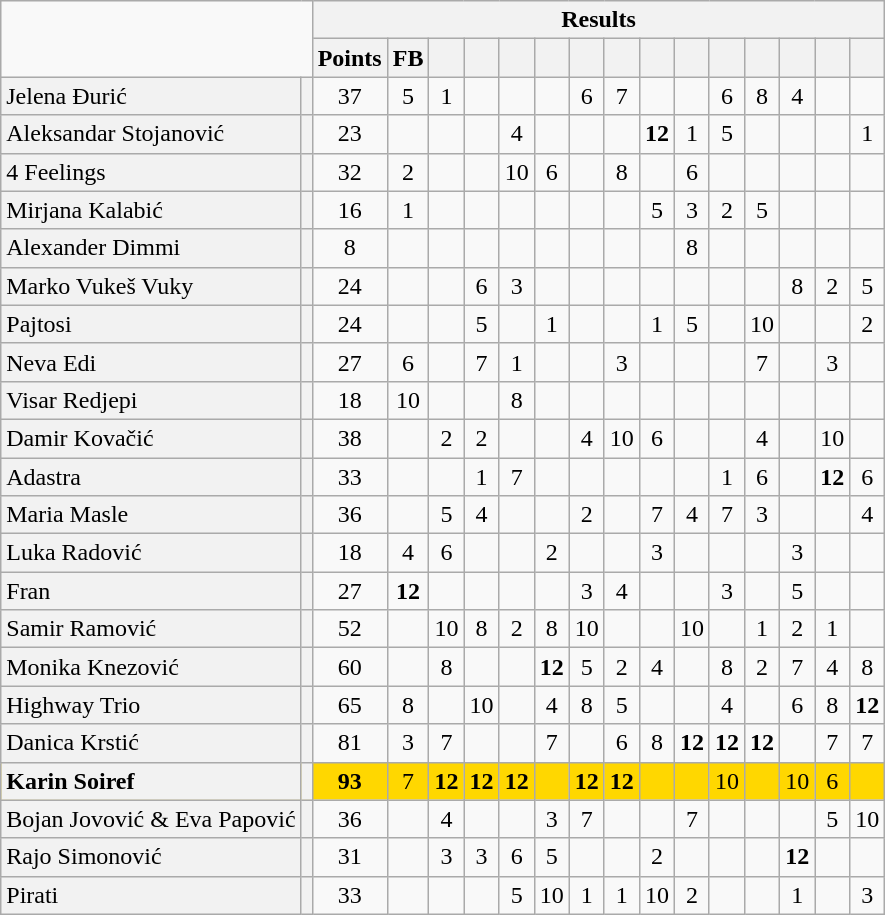<table class="wikitable" border="1" style="text-align:center">
<tr>
<td colspan="2" rowspan="2"></td>
<th colspan="15">Results</th>
</tr>
<tr>
<th>Points</th>
<th>FB</th>
<th></th>
<th></th>
<th></th>
<th></th>
<th></th>
<th></th>
<th></th>
<th></th>
<th></th>
<th></th>
<th></th>
<th></th>
<th></th>
</tr>
<tr>
<td style="text-align:left; background:#f2f2f2;">Jelena Đurić</td>
<td style="text-align:right; background:#f2f2f2;"></td>
<td>37</td>
<td>5</td>
<td>1</td>
<td></td>
<td></td>
<td></td>
<td>6</td>
<td>7</td>
<td></td>
<td></td>
<td>6</td>
<td>8</td>
<td>4</td>
<td></td>
<td></td>
</tr>
<tr>
<td style="text-align:left; background:#f2f2f2;">Aleksandar Stojanović</td>
<td style="text-align:right; background:#f2f2f2;"></td>
<td>23</td>
<td></td>
<td></td>
<td></td>
<td>4</td>
<td></td>
<td></td>
<td></td>
<td><strong>12</strong></td>
<td>1</td>
<td>5</td>
<td></td>
<td></td>
<td></td>
<td>1</td>
</tr>
<tr>
<td style="text-align:left; background:#f2f2f2;">4 Feelings</td>
<td style="text-align:right; background:#f2f2f2;"></td>
<td>32</td>
<td>2</td>
<td></td>
<td></td>
<td>10</td>
<td>6</td>
<td></td>
<td>8</td>
<td></td>
<td>6</td>
<td></td>
<td></td>
<td></td>
<td></td>
<td></td>
</tr>
<tr>
<td style="text-align:left; background:#f2f2f2;">Mirjana Kalabić</td>
<td style="text-align:right; background:#f2f2f2;"></td>
<td>16</td>
<td>1</td>
<td></td>
<td></td>
<td></td>
<td></td>
<td></td>
<td></td>
<td>5</td>
<td>3</td>
<td>2</td>
<td>5</td>
<td></td>
<td></td>
<td></td>
</tr>
<tr>
<td style="text-align:left; background:#f2f2f2;">Alexander Dimmi</td>
<td style="text-align:right; background:#f2f2f2;"></td>
<td>8</td>
<td></td>
<td></td>
<td></td>
<td></td>
<td></td>
<td></td>
<td></td>
<td></td>
<td>8</td>
<td></td>
<td></td>
<td></td>
<td></td>
<td></td>
</tr>
<tr>
<td style="text-align:left; background:#f2f2f2;">Marko Vukeš Vuky</td>
<td style="text-align:right; background:#f2f2f2;"></td>
<td>24</td>
<td></td>
<td></td>
<td>6</td>
<td>3</td>
<td></td>
<td></td>
<td></td>
<td></td>
<td></td>
<td></td>
<td></td>
<td>8</td>
<td>2</td>
<td>5</td>
</tr>
<tr>
<td style="text-align:left; background:#f2f2f2;">Pajtosi</td>
<td style="text-align:right; background:#f2f2f2;"></td>
<td>24</td>
<td></td>
<td></td>
<td>5</td>
<td></td>
<td>1</td>
<td></td>
<td></td>
<td>1</td>
<td>5</td>
<td></td>
<td>10</td>
<td></td>
<td></td>
<td>2</td>
</tr>
<tr>
<td style="text-align:left; background:#f2f2f2;">Neva Edi</td>
<td style="text-align:right; background:#f2f2f2;"></td>
<td>27</td>
<td>6</td>
<td></td>
<td>7</td>
<td>1</td>
<td></td>
<td></td>
<td>3</td>
<td></td>
<td></td>
<td></td>
<td>7</td>
<td></td>
<td>3</td>
<td></td>
</tr>
<tr>
<td style="text-align:left; background:#f2f2f2;">Visar Redjepi</td>
<td style="text-align:right; background:#f2f2f2;"></td>
<td>18</td>
<td>10</td>
<td></td>
<td></td>
<td>8</td>
<td></td>
<td></td>
<td></td>
<td></td>
<td></td>
<td></td>
<td></td>
<td></td>
<td></td>
<td></td>
</tr>
<tr>
<td style="text-align:left; background:#f2f2f2;">Damir Kovačić</td>
<td style="text-align:right; background:#f2f2f2;"></td>
<td>38</td>
<td></td>
<td>2</td>
<td>2</td>
<td></td>
<td></td>
<td>4</td>
<td>10</td>
<td>6</td>
<td></td>
<td></td>
<td>4</td>
<td></td>
<td>10</td>
<td></td>
</tr>
<tr>
<td style="text-align:left; background:#f2f2f2;">Adastra</td>
<td style="text-align:right; background:#f2f2f2;"></td>
<td>33</td>
<td></td>
<td></td>
<td>1</td>
<td>7</td>
<td></td>
<td></td>
<td></td>
<td></td>
<td></td>
<td>1</td>
<td>6</td>
<td></td>
<td><strong>12</strong></td>
<td>6</td>
</tr>
<tr>
<td style="text-align:left; background:#f2f2f2;">Maria Masle</td>
<td style="text-align:right; background:#f2f2f2;"></td>
<td>36</td>
<td></td>
<td>5</td>
<td>4</td>
<td></td>
<td></td>
<td>2</td>
<td></td>
<td>7</td>
<td>4</td>
<td>7</td>
<td>3</td>
<td></td>
<td></td>
<td>4</td>
</tr>
<tr>
<td style="text-align:left; background:#f2f2f2;">Luka Radović</td>
<td style="text-align:right; background:#f2f2f2;"></td>
<td>18</td>
<td>4</td>
<td>6</td>
<td></td>
<td></td>
<td>2</td>
<td></td>
<td></td>
<td>3</td>
<td></td>
<td></td>
<td></td>
<td>3</td>
<td></td>
<td></td>
</tr>
<tr>
<td style="text-align:left; background:#f2f2f2;">Fran</td>
<td style="text-align:right; background:#f2f2f2;"></td>
<td>27</td>
<td><strong>12</strong></td>
<td></td>
<td></td>
<td></td>
<td></td>
<td>3</td>
<td>4</td>
<td></td>
<td></td>
<td>3</td>
<td></td>
<td>5</td>
<td></td>
<td></td>
</tr>
<tr>
<td style="text-align:left; background:#f2f2f2;">Samir Ramović</td>
<td style="text-align:right; background:#f2f2f2;"></td>
<td>52</td>
<td></td>
<td>10</td>
<td>8</td>
<td>2</td>
<td>8</td>
<td>10</td>
<td></td>
<td></td>
<td>10</td>
<td></td>
<td>1</td>
<td>2</td>
<td>1</td>
<td></td>
</tr>
<tr>
<td style="text-align:left; background:#f2f2f2;">Monika Knezović</td>
<td style="text-align:right; background:#f2f2f2;"></td>
<td>60</td>
<td></td>
<td>8</td>
<td></td>
<td></td>
<td><strong>12</strong></td>
<td>5</td>
<td>2</td>
<td>4</td>
<td></td>
<td>8</td>
<td>2</td>
<td>7</td>
<td>4</td>
<td>8</td>
</tr>
<tr>
<td style="text-align:left; background:#f2f2f2;">Highway Trio</td>
<td style="text-align:right; background:#f2f2f2;"></td>
<td>65</td>
<td>8</td>
<td></td>
<td>10</td>
<td></td>
<td>4</td>
<td>8</td>
<td>5</td>
<td></td>
<td></td>
<td>4</td>
<td></td>
<td>6</td>
<td>8</td>
<td><strong>12</strong></td>
</tr>
<tr>
<td style="text-align:left; background:#f2f2f2;">Danica Krstić</td>
<td style="text-align:right; background:#f2f2f2;"></td>
<td>81</td>
<td>3</td>
<td>7</td>
<td></td>
<td></td>
<td>7</td>
<td></td>
<td>6</td>
<td>8</td>
<td><strong>12</strong></td>
<td><strong>12</strong></td>
<td><strong>12</strong></td>
<td></td>
<td>7</td>
<td>7</td>
</tr>
<tr style="font-weight; background: gold;">
<td style="text-align:left; background:#f2f2f2;"><strong>Karin Soiref</strong></td>
<td style="text-align:right; background:#f2f2f2;"></td>
<td><strong>93</strong></td>
<td>7</td>
<td><strong>12</strong></td>
<td><strong>12</strong></td>
<td><strong>12</strong></td>
<td></td>
<td><strong>12</strong></td>
<td><strong>12</strong></td>
<td></td>
<td></td>
<td>10</td>
<td></td>
<td>10</td>
<td>6</td>
<td></td>
</tr>
<tr>
<td style="text-align:left; background:#f2f2f2;">Bojan Jovović & Eva Papović</td>
<td style="text-align:right; background:#f2f2f2;"></td>
<td>36</td>
<td></td>
<td>4</td>
<td></td>
<td></td>
<td>3</td>
<td>7</td>
<td></td>
<td></td>
<td>7</td>
<td></td>
<td></td>
<td></td>
<td>5</td>
<td>10</td>
</tr>
<tr>
<td style="text-align:left; background:#f2f2f2;">Rajo Simonović</td>
<td style="text-align:right; background:#f2f2f2;"></td>
<td>31</td>
<td></td>
<td>3</td>
<td>3</td>
<td>6</td>
<td>5</td>
<td></td>
<td></td>
<td>2</td>
<td></td>
<td></td>
<td></td>
<td><strong>12</strong></td>
<td></td>
<td></td>
</tr>
<tr>
<td style="text-align:left; background:#f2f2f2;">Pirati</td>
<td style="text-align:right; background:#f2f2f2;"></td>
<td>33</td>
<td></td>
<td></td>
<td></td>
<td>5</td>
<td>10</td>
<td>1</td>
<td>1</td>
<td>10</td>
<td>2</td>
<td></td>
<td></td>
<td>1</td>
<td></td>
<td>3</td>
</tr>
</table>
